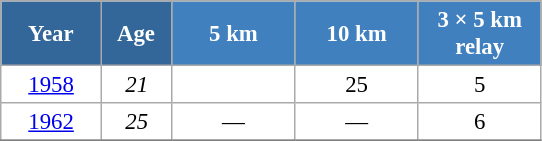<table class="wikitable" style="font-size:95%; text-align:center; border:grey solid 1px; border-collapse:collapse; background:#ffffff;">
<tr>
<th style="background-color:#369; color:white; width:60px;"> Year </th>
<th style="background-color:#369; color:white; width:40px;"> Age </th>
<th style="background-color:#4180be; color:white; width:75px;"> 5 km </th>
<th style="background-color:#4180be; color:white; width:75px;"> 10 km </th>
<th style="background-color:#4180be; color:white; width:75px;"> 3 × 5 km <br> relay </th>
</tr>
<tr>
<td><a href='#'>1958</a></td>
<td><em>21</em></td>
<td></td>
<td>25</td>
<td>5</td>
</tr>
<tr>
<td><a href='#'>1962</a></td>
<td><em>25</em></td>
<td>—</td>
<td>—</td>
<td>6</td>
</tr>
<tr>
</tr>
</table>
